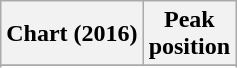<table class="wikitable plainrowheaders" style="text-align:center">
<tr>
<th scope="col">Chart (2016)</th>
<th scope="col">Peak<br> position</th>
</tr>
<tr>
</tr>
<tr>
</tr>
</table>
